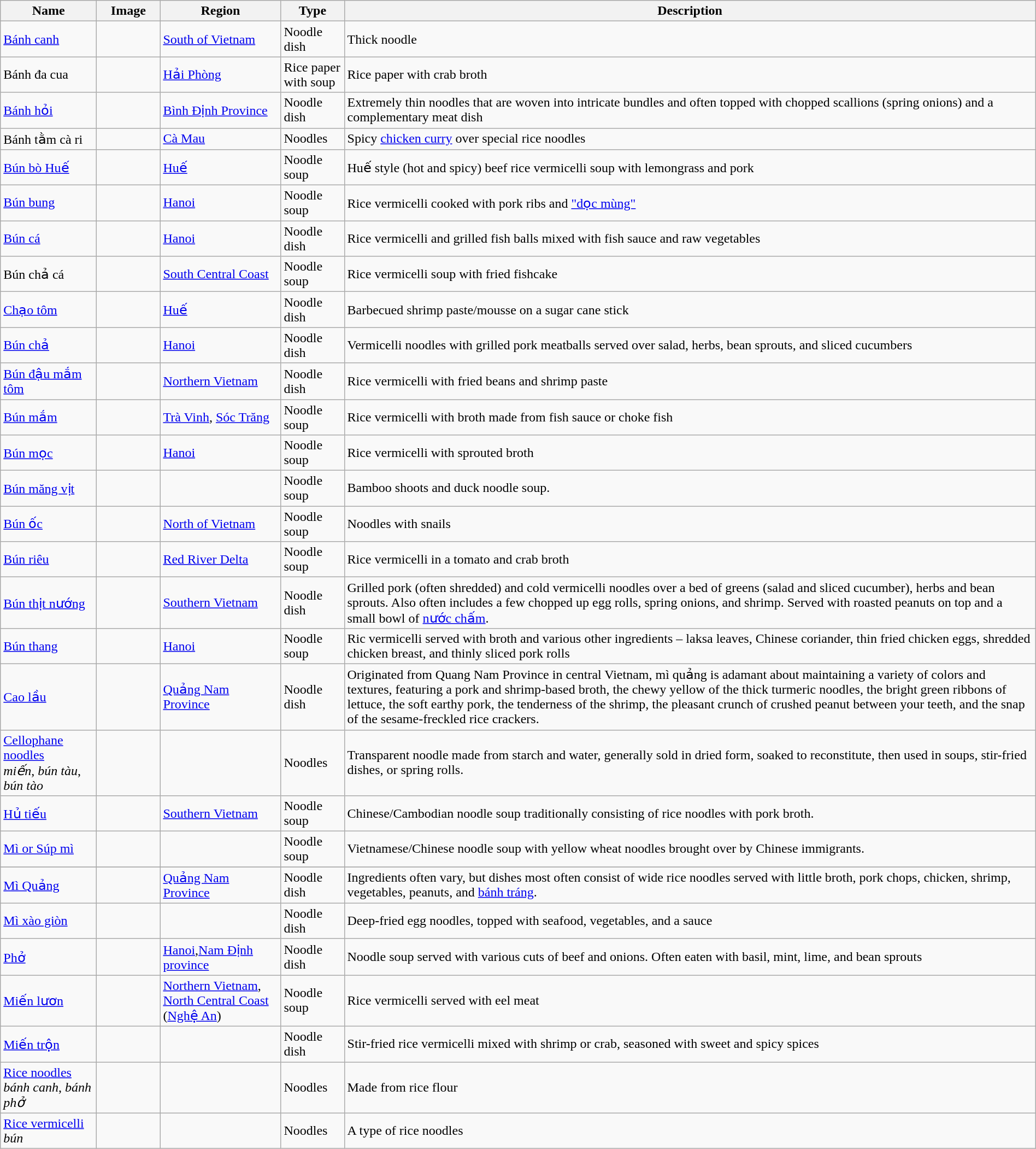<table class="wikitable sortable sticky-header" width="100%">
<tr>
<th style="width:110px;">Name</th>
<th style="width:70px;">Image</th>
<th style="width:140px;">Region</th>
<th style="width:70px;">Type</th>
<th>Description</th>
</tr>
<tr>
<td><a href='#'>Bánh canh</a></td>
<td></td>
<td><a href='#'>South of Vietnam</a></td>
<td>Noodle dish</td>
<td>Thick noodle</td>
</tr>
<tr>
<td>Bánh đa cua</td>
<td></td>
<td><a href='#'>Hải Phòng</a></td>
<td>Rice paper with soup</td>
<td>Rice paper with crab broth</td>
</tr>
<tr>
<td><a href='#'>Bánh hỏi</a></td>
<td></td>
<td><a href='#'>Bình Định Province</a></td>
<td>Noodle dish</td>
<td>Extremely thin noodles that are woven into intricate bundles and often topped with chopped scallions (spring onions) and a complementary meat dish</td>
</tr>
<tr>
<td>Bánh tằm cà ri</td>
<td></td>
<td><a href='#'>Cà Mau</a></td>
<td>Noodles</td>
<td>Spicy <a href='#'>chicken curry</a> over special rice noodles</td>
</tr>
<tr>
<td><a href='#'>Bún bò Huế</a></td>
<td></td>
<td><a href='#'>Huế</a></td>
<td>Noodle soup</td>
<td>Huế style (hot and spicy) beef rice vermicelli soup with lemongrass and pork</td>
</tr>
<tr>
<td><a href='#'>Bún bung</a></td>
<td></td>
<td><a href='#'>Hanoi</a></td>
<td>Noodle soup</td>
<td>Rice vermicelli cooked with pork ribs and <a href='#'>"dọc mùng"</a></td>
</tr>
<tr>
<td><a href='#'>Bún cá</a></td>
<td></td>
<td><a href='#'>Hanoi</a></td>
<td>Noodle dish</td>
<td>Rice vermicelli and grilled fish balls mixed with fish sauce and raw vegetables</td>
</tr>
<tr>
<td>Bún chả cá</td>
<td></td>
<td><a href='#'>South Central Coast</a></td>
<td>Noodle soup</td>
<td>Rice vermicelli soup with fried fishcake</td>
</tr>
<tr>
<td><a href='#'>Chạo tôm</a></td>
<td></td>
<td><a href='#'>Huế</a></td>
<td>Noodle dish</td>
<td>Barbecued shrimp paste/mousse on a sugar cane stick</td>
</tr>
<tr>
<td><a href='#'>Bún chả</a></td>
<td></td>
<td><a href='#'>Hanoi</a></td>
<td>Noodle dish</td>
<td>Vermicelli noodles with grilled pork meatballs served over salad, herbs, bean sprouts, and sliced cucumbers</td>
</tr>
<tr>
<td><a href='#'>Bún đậu mắm tôm</a></td>
<td></td>
<td><a href='#'>Northern Vietnam</a></td>
<td>Noodle dish</td>
<td>Rice vermicelli with fried beans and shrimp paste</td>
</tr>
<tr>
<td><a href='#'>Bún mắm</a></td>
<td></td>
<td><a href='#'>Trà Vinh</a>, <a href='#'>Sóc Trăng</a></td>
<td>Noodle soup</td>
<td>Rice vermicelli with broth made from fish sauce or choke fish</td>
</tr>
<tr>
<td><a href='#'>Bún mọc</a></td>
<td></td>
<td><a href='#'>Hanoi</a></td>
<td>Noodle soup</td>
<td>Rice vermicelli with sprouted broth</td>
</tr>
<tr>
<td><a href='#'>Bún măng vịt</a></td>
<td></td>
<td></td>
<td>Noodle soup</td>
<td>Bamboo shoots and duck noodle soup.</td>
</tr>
<tr>
<td><a href='#'>Bún ốc</a></td>
<td></td>
<td><a href='#'>North of Vietnam</a></td>
<td>Noodle soup</td>
<td>Noodles with snails</td>
</tr>
<tr>
<td><a href='#'>Bún riêu</a></td>
<td></td>
<td><a href='#'>Red River Delta</a></td>
<td>Noodle soup</td>
<td>Rice vermicelli in a tomato and crab broth</td>
</tr>
<tr>
<td><a href='#'>Bún thịt nướng</a></td>
<td></td>
<td><a href='#'>Southern Vietnam</a></td>
<td>Noodle dish</td>
<td>Grilled pork (often shredded) and cold vermicelli noodles over a bed of greens (salad and sliced cucumber), herbs and bean sprouts. Also often includes a few chopped up egg rolls, spring onions, and shrimp. Served with roasted peanuts on top and a small bowl of <a href='#'>nước chấm</a>.</td>
</tr>
<tr>
<td><a href='#'>Bún thang</a></td>
<td></td>
<td><a href='#'>Hanoi</a></td>
<td>Noodle soup</td>
<td>Ric vermicelli served with broth and various other ingredients – laksa leaves, Chinese coriander, thin fried chicken eggs, shredded chicken breast, and thinly sliced pork rolls</td>
</tr>
<tr>
<td><a href='#'>Cao lầu</a></td>
<td></td>
<td><a href='#'>Quảng Nam Province</a></td>
<td>Noodle dish</td>
<td>Originated from Quang Nam Province in central Vietnam, mì quảng is adamant about maintaining a variety of colors and textures, featuring a pork and shrimp-based broth, the chewy yellow of the thick turmeric noodles, the bright green ribbons of lettuce, the soft earthy pork, the tenderness of the shrimp, the pleasant crunch of crushed peanut between your teeth, and the snap of the sesame-freckled rice crackers.</td>
</tr>
<tr>
<td><a href='#'>Cellophane noodles</a><br><em>miến</em>, <em>bún tàu</em>, <em>bún tào</em></td>
<td></td>
<td></td>
<td>Noodles</td>
<td>Transparent noodle made from starch and water, generally sold in dried form, soaked to reconstitute, then used in soups, stir-fried dishes, or spring rolls.</td>
</tr>
<tr>
<td><a href='#'>Hủ tiếu</a></td>
<td></td>
<td><a href='#'>Southern Vietnam</a></td>
<td>Noodle soup</td>
<td>Chinese/Cambodian noodle soup traditionally consisting of rice noodles with pork broth.</td>
</tr>
<tr>
<td><a href='#'>Mì or Súp mì</a></td>
<td></td>
<td></td>
<td>Noodle soup</td>
<td>Vietnamese/Chinese noodle soup with yellow wheat noodles brought over by Chinese immigrants.</td>
</tr>
<tr>
</tr>
<tr>
<td><a href='#'>Mì Quảng</a></td>
<td></td>
<td><a href='#'>Quảng Nam Province</a></td>
<td>Noodle dish</td>
<td>Ingredients often vary, but dishes most often consist of wide rice noodles served with little broth, pork chops, chicken, shrimp, vegetables, peanuts, and <a href='#'>bánh tráng</a>.</td>
</tr>
<tr>
<td><a href='#'>Mì xào giòn</a></td>
<td></td>
<td></td>
<td>Noodle dish</td>
<td>Deep-fried egg noodles, topped with seafood, vegetables, and a sauce</td>
</tr>
<tr>
<td><a href='#'>Phở</a></td>
<td></td>
<td><a href='#'>Hanoi</a>,<a href='#'>Nam Định province</a></td>
<td>Noodle dish</td>
<td>Noodle soup served with various cuts of beef and onions. Often eaten with basil, mint, lime, and bean sprouts</td>
</tr>
<tr>
<td><a href='#'>Miến lươn</a></td>
<td></td>
<td><a href='#'>Northern Vietnam</a>, <a href='#'>North Central Coast</a> (<a href='#'>Nghệ An</a>)</td>
<td>Noodle soup</td>
<td>Rice vermicelli served with eel meat</td>
</tr>
<tr>
<td><a href='#'>Miến trộn</a></td>
<td></td>
<td></td>
<td>Noodle dish</td>
<td>Stir-fried rice vermicelli mixed with shrimp or crab, seasoned with sweet and spicy spices</td>
</tr>
<tr>
<td><a href='#'>Rice noodles</a><br><em>bánh canh</em>, <em>bánh phở</em></td>
<td></td>
<td></td>
<td>Noodles</td>
<td>Made from rice flour</td>
</tr>
<tr>
<td><a href='#'>Rice vermicelli</a><br><em>bún</em></td>
<td></td>
<td></td>
<td>Noodles</td>
<td>A type of rice noodles</td>
</tr>
</table>
